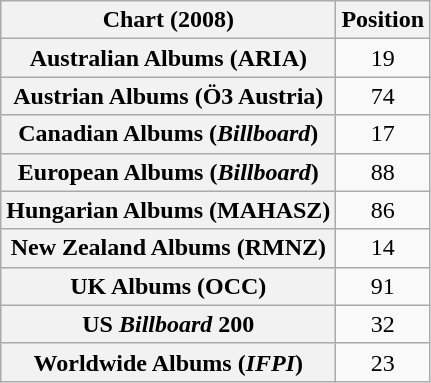<table class="wikitable sortable plainrowheaders" style="text-align:center">
<tr>
<th scope="col">Chart (2008)</th>
<th scope="col">Position</th>
</tr>
<tr>
<th scope="row">Australian Albums (ARIA)</th>
<td>19</td>
</tr>
<tr>
<th scope="row">Austrian Albums (Ö3 Austria)</th>
<td>74</td>
</tr>
<tr>
<th scope="row">Canadian Albums (<em>Billboard</em>)</th>
<td>17</td>
</tr>
<tr>
<th scope="row">European Albums (<em>Billboard</em>)</th>
<td>88</td>
</tr>
<tr>
<th scope="row">Hungarian Albums (MAHASZ)</th>
<td>86</td>
</tr>
<tr>
<th scope="row">New Zealand Albums (RMNZ)</th>
<td>14</td>
</tr>
<tr>
<th scope="row">UK Albums (OCC)</th>
<td>91</td>
</tr>
<tr>
<th scope="row">US <em>Billboard</em> 200</th>
<td>32</td>
</tr>
<tr>
<th scope="row">Worldwide Albums (<em>IFPI</em>)</th>
<td>23</td>
</tr>
</table>
